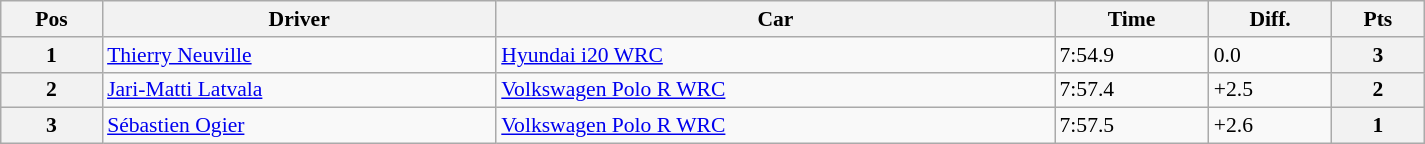<table class="wikitable" width=80% style="text-align: left; font-size: 90%; max-width: 950px;">
<tr>
<th>Pos</th>
<th>Driver</th>
<th>Car</th>
<th>Time</th>
<th>Diff.</th>
<th>Pts</th>
</tr>
<tr>
<th>1</th>
<td> <a href='#'>Thierry Neuville</a></td>
<td><a href='#'>Hyundai i20 WRC</a></td>
<td>7:54.9</td>
<td>0.0</td>
<th><strong>3</strong></th>
</tr>
<tr>
<th>2</th>
<td> <a href='#'>Jari-Matti Latvala</a></td>
<td><a href='#'>Volkswagen Polo R WRC</a></td>
<td>7:57.4</td>
<td>+2.5</td>
<th><strong>2</strong></th>
</tr>
<tr>
<th>3</th>
<td> <a href='#'>Sébastien Ogier</a></td>
<td><a href='#'>Volkswagen Polo R WRC</a></td>
<td>7:57.5</td>
<td>+2.6</td>
<th><strong>1</strong></th>
</tr>
</table>
